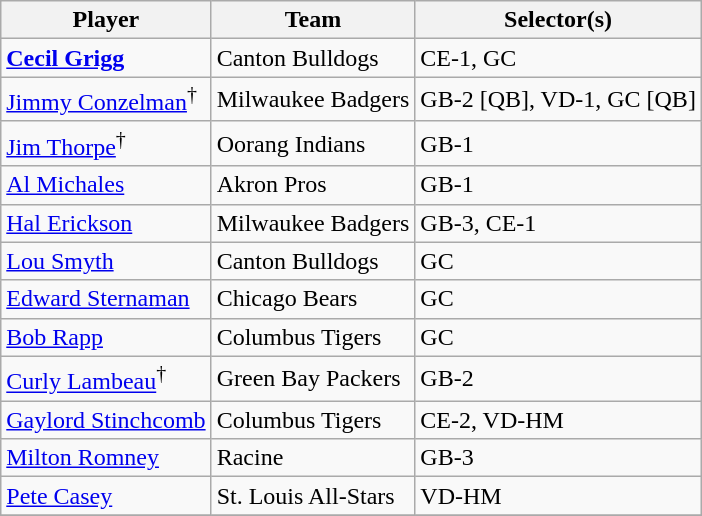<table class="wikitable" style="text-align:left;">
<tr>
<th>Player</th>
<th>Team</th>
<th>Selector(s)</th>
</tr>
<tr>
<td><strong><a href='#'>Cecil Grigg</a></strong></td>
<td>Canton Bulldogs</td>
<td>CE-1, GC</td>
</tr>
<tr>
<td><a href='#'>Jimmy Conzelman</a><sup>†</sup></td>
<td>Milwaukee Badgers</td>
<td>GB-2 [QB], VD-1, GC [QB]</td>
</tr>
<tr>
<td><a href='#'>Jim Thorpe</a><sup>†</sup></td>
<td>Oorang Indians</td>
<td>GB-1</td>
</tr>
<tr>
<td><a href='#'>Al Michales</a></td>
<td>Akron Pros</td>
<td>GB-1</td>
</tr>
<tr>
<td><a href='#'>Hal Erickson</a></td>
<td>Milwaukee Badgers</td>
<td>GB-3, CE-1</td>
</tr>
<tr>
<td><a href='#'>Lou Smyth</a></td>
<td>Canton Bulldogs</td>
<td>GC</td>
</tr>
<tr>
<td><a href='#'>Edward Sternaman</a></td>
<td>Chicago Bears</td>
<td>GC</td>
</tr>
<tr>
<td><a href='#'>Bob Rapp</a></td>
<td>Columbus Tigers</td>
<td>GC</td>
</tr>
<tr>
<td><a href='#'>Curly Lambeau</a><sup>†</sup></td>
<td>Green Bay Packers</td>
<td>GB-2</td>
</tr>
<tr>
<td><a href='#'>Gaylord Stinchcomb</a></td>
<td>Columbus Tigers</td>
<td>CE-2, VD-HM</td>
</tr>
<tr>
<td><a href='#'>Milton Romney</a></td>
<td>Racine</td>
<td>GB-3</td>
</tr>
<tr>
<td><a href='#'>Pete Casey</a></td>
<td>St. Louis All-Stars</td>
<td>VD-HM</td>
</tr>
<tr>
</tr>
</table>
